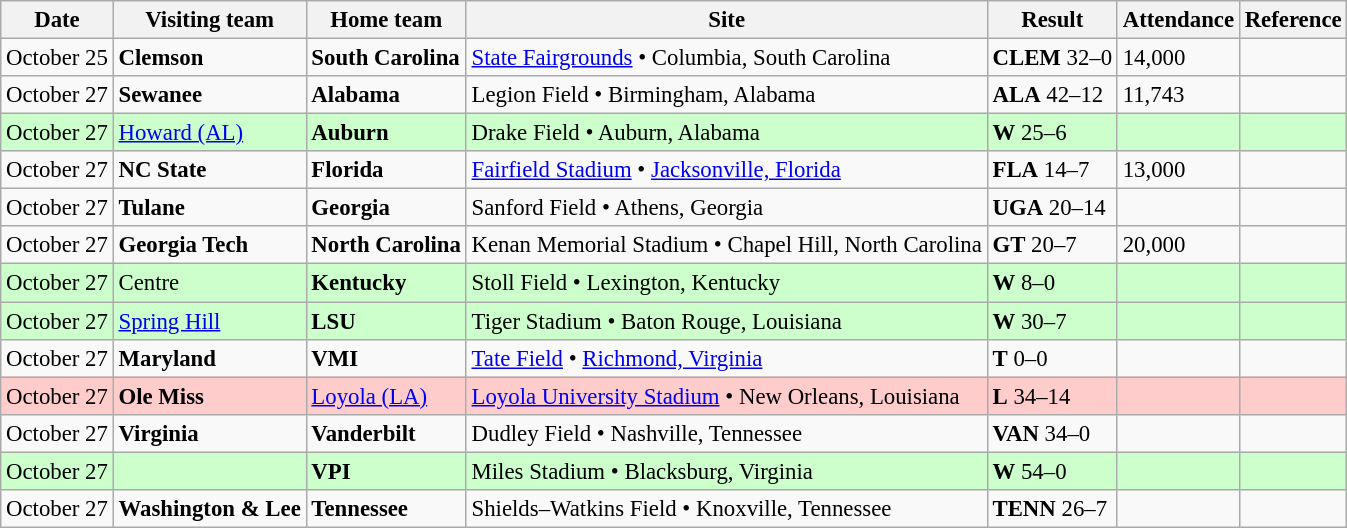<table class="wikitable" style="font-size:95%;">
<tr>
<th>Date</th>
<th>Visiting team</th>
<th>Home team</th>
<th>Site</th>
<th>Result</th>
<th>Attendance</th>
<th class="unsortable">Reference</th>
</tr>
<tr bgcolor=>
<td>October 25</td>
<td><strong>Clemson</strong></td>
<td><strong>South Carolina</strong></td>
<td><a href='#'>State Fairgrounds</a> • Columbia, South Carolina</td>
<td><strong>CLEM</strong> 32–0</td>
<td>14,000</td>
<td></td>
</tr>
<tr bgcolor=>
<td>October 27</td>
<td><strong>Sewanee</strong></td>
<td><strong>Alabama</strong></td>
<td>Legion Field • Birmingham, Alabama</td>
<td><strong>ALA</strong> 42–12</td>
<td>11,743</td>
<td></td>
</tr>
<tr bgcolor=ccffcc>
<td>October 27</td>
<td><a href='#'>Howard (AL)</a></td>
<td><strong>Auburn</strong></td>
<td>Drake Field • Auburn, Alabama</td>
<td><strong>W</strong> 25–6</td>
<td></td>
<td></td>
</tr>
<tr bgcolor=>
<td>October 27</td>
<td><strong>NC State</strong></td>
<td><strong>Florida</strong></td>
<td><a href='#'>Fairfield Stadium</a> • <a href='#'>Jacksonville, Florida</a></td>
<td><strong>FLA</strong> 14–7</td>
<td>13,000</td>
<td></td>
</tr>
<tr bgcolor=>
<td>October 27</td>
<td><strong>Tulane</strong></td>
<td><strong>Georgia</strong></td>
<td>Sanford Field • Athens, Georgia</td>
<td><strong>UGA</strong> 20–14</td>
<td></td>
<td></td>
</tr>
<tr bgcolor=>
<td>October 27</td>
<td><strong>Georgia Tech</strong></td>
<td><strong>North Carolina</strong></td>
<td>Kenan Memorial Stadium • Chapel Hill, North Carolina</td>
<td><strong>GT</strong> 20–7</td>
<td>20,000</td>
<td></td>
</tr>
<tr bgcolor=ccffcc>
<td>October 27</td>
<td>Centre</td>
<td><strong>Kentucky</strong></td>
<td>Stoll Field • Lexington, Kentucky</td>
<td><strong>W</strong> 8–0</td>
<td></td>
<td></td>
</tr>
<tr bgcolor=ccffcc>
<td>October 27</td>
<td><a href='#'>Spring Hill</a></td>
<td><strong>LSU</strong></td>
<td>Tiger Stadium • Baton Rouge, Louisiana</td>
<td><strong>W</strong> 30–7</td>
<td></td>
<td></td>
</tr>
<tr bgcolor=>
<td>October 27</td>
<td><strong>Maryland</strong></td>
<td><strong>VMI</strong></td>
<td><a href='#'>Tate Field</a> • <a href='#'>Richmond, Virginia</a></td>
<td><strong>T</strong> 0–0</td>
<td></td>
<td></td>
</tr>
<tr bgcolor=ffcccc>
<td>October 27</td>
<td><strong>Ole Miss</strong></td>
<td><a href='#'>Loyola (LA)</a></td>
<td><a href='#'>Loyola University Stadium</a> • New Orleans, Louisiana</td>
<td><strong>L</strong> 34–14</td>
<td></td>
<td></td>
</tr>
<tr bgcolor=>
<td>October 27</td>
<td><strong>Virginia</strong></td>
<td><strong>Vanderbilt</strong></td>
<td>Dudley Field • Nashville, Tennessee</td>
<td><strong>VAN</strong> 34–0</td>
<td></td>
<td></td>
</tr>
<tr bgcolor=ccffcc>
<td>October 27</td>
<td></td>
<td><strong>VPI</strong></td>
<td>Miles Stadium • Blacksburg, Virginia</td>
<td><strong>W</strong> 54–0</td>
<td></td>
<td></td>
</tr>
<tr bgcolor=>
<td>October 27</td>
<td><strong>Washington & Lee</strong></td>
<td><strong>Tennessee</strong></td>
<td>Shields–Watkins Field • Knoxville, Tennessee</td>
<td><strong>TENN</strong> 26–7</td>
<td></td>
<td></td>
</tr>
</table>
